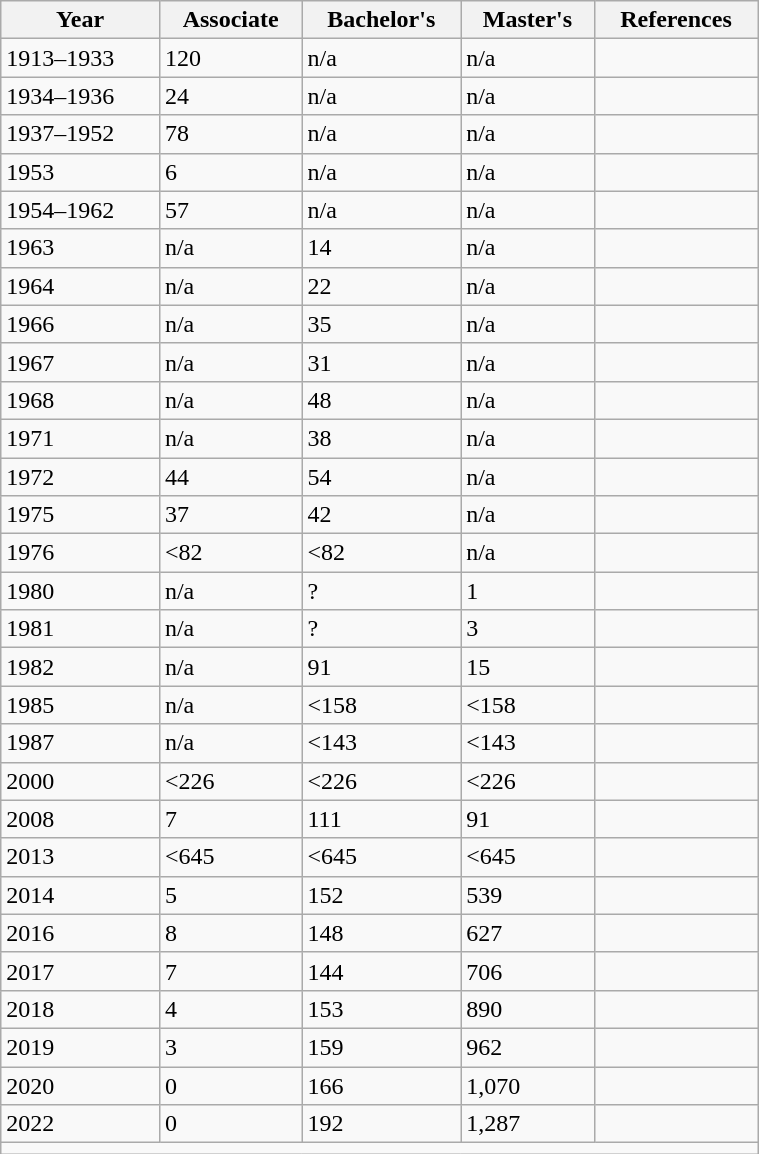<table class="wikitable floatright" style="width: 40%">
<tr>
<th>Year</th>
<th>Associate</th>
<th>Bachelor's</th>
<th>Master's</th>
<th>References</th>
</tr>
<tr>
<td>1913–1933</td>
<td>120</td>
<td>n/a</td>
<td>n/a</td>
<td></td>
</tr>
<tr>
<td>1934–1936</td>
<td>24</td>
<td>n/a</td>
<td>n/a</td>
<td></td>
</tr>
<tr>
<td>1937–1952</td>
<td>78</td>
<td>n/a</td>
<td>n/a</td>
<td></td>
</tr>
<tr>
<td>1953</td>
<td>6</td>
<td>n/a</td>
<td>n/a</td>
<td></td>
</tr>
<tr>
<td>1954–1962</td>
<td>57</td>
<td>n/a</td>
<td>n/a</td>
<td></td>
</tr>
<tr>
<td>1963</td>
<td>n/a</td>
<td>14</td>
<td>n/a</td>
<td></td>
</tr>
<tr>
<td>1964</td>
<td>n/a</td>
<td>22</td>
<td>n/a</td>
<td></td>
</tr>
<tr>
<td>1966</td>
<td>n/a</td>
<td>35</td>
<td>n/a</td>
<td></td>
</tr>
<tr>
<td>1967</td>
<td>n/a</td>
<td>31</td>
<td>n/a</td>
<td></td>
</tr>
<tr>
<td>1968</td>
<td>n/a</td>
<td>48</td>
<td>n/a</td>
<td></td>
</tr>
<tr>
<td>1971</td>
<td>n/a</td>
<td>38</td>
<td>n/a</td>
<td></td>
</tr>
<tr>
<td>1972</td>
<td>44</td>
<td>54</td>
<td>n/a</td>
<td></td>
</tr>
<tr>
<td>1975</td>
<td>37</td>
<td>42</td>
<td>n/a</td>
<td></td>
</tr>
<tr>
<td>1976</td>
<td><82</td>
<td><82</td>
<td>n/a</td>
<td></td>
</tr>
<tr>
<td>1980</td>
<td>n/a</td>
<td>?</td>
<td>1</td>
<td></td>
</tr>
<tr>
<td>1981</td>
<td>n/a</td>
<td>?</td>
<td>3</td>
<td></td>
</tr>
<tr>
<td>1982</td>
<td>n/a</td>
<td>91</td>
<td>15</td>
<td></td>
</tr>
<tr>
<td>1985</td>
<td>n/a</td>
<td><158</td>
<td><158</td>
<td></td>
</tr>
<tr>
<td>1987</td>
<td>n/a</td>
<td><143</td>
<td><143</td>
<td></td>
</tr>
<tr>
<td>2000</td>
<td><226</td>
<td><226</td>
<td><226</td>
<td></td>
</tr>
<tr>
<td>2008</td>
<td>7</td>
<td>111</td>
<td>91</td>
<td></td>
</tr>
<tr>
<td>2013</td>
<td><645</td>
<td><645</td>
<td><645</td>
<td></td>
</tr>
<tr>
<td>2014</td>
<td>5</td>
<td>152</td>
<td>539</td>
<td></td>
</tr>
<tr>
<td>2016</td>
<td>8</td>
<td>148</td>
<td>627</td>
<td></td>
</tr>
<tr>
<td>2017</td>
<td>7</td>
<td>144</td>
<td>706</td>
<td></td>
</tr>
<tr>
<td>2018</td>
<td>4</td>
<td>153</td>
<td>890</td>
<td></td>
</tr>
<tr>
<td>2019</td>
<td>3</td>
<td>159</td>
<td>962</td>
<td></td>
</tr>
<tr>
<td>2020</td>
<td>0</td>
<td>166</td>
<td>1,070</td>
<td></td>
</tr>
<tr>
<td>2022</td>
<td>0</td>
<td>192</td>
<td>1,287</td>
<td></td>
</tr>
<tr>
<td colspan=5></td>
</tr>
</table>
